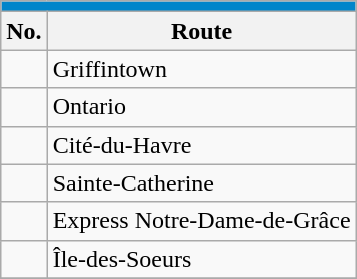<table align=center class="wikitable">
<tr>
<th style="background: #0085CA; font-size:100%; color:#FFFFFF;"colspan="4"><a href='#'></a></th>
</tr>
<tr>
<th>No.</th>
<th>Route</th>
</tr>
<tr>
<td></td>
<td>Griffintown</td>
</tr>
<tr>
<td></td>
<td>Ontario</td>
</tr>
<tr>
<td></td>
<td>Cité-du-Havre</td>
</tr>
<tr>
<td {{Avoid wrap> </td>
<td>Sainte-Catherine</td>
</tr>
<tr>
<td></td>
<td>Express Notre-Dame-de-Grâce</td>
</tr>
<tr>
<td></td>
<td>Île-des-Soeurs</td>
</tr>
<tr>
</tr>
</table>
